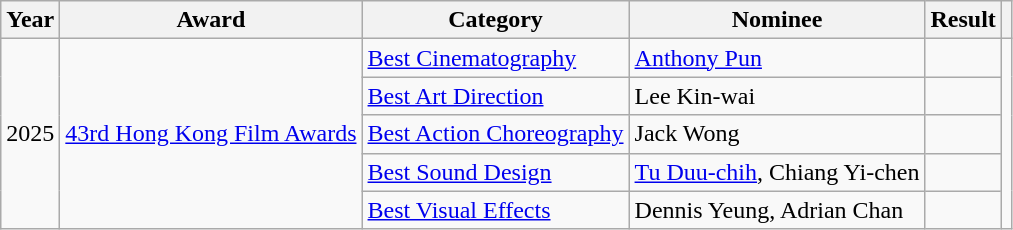<table class="wikitable plainrowheaders">
<tr>
<th>Year</th>
<th>Award</th>
<th>Category</th>
<th>Nominee</th>
<th>Result</th>
<th></th>
</tr>
<tr>
<td rowspan="5">2025</td>
<td rowspan="5"><a href='#'>43rd Hong Kong Film Awards</a></td>
<td><a href='#'>Best Cinematography</a></td>
<td><a href='#'>Anthony Pun</a></td>
<td></td>
<td rowspan="5"></td>
</tr>
<tr>
<td><a href='#'>Best Art Direction</a></td>
<td>Lee Kin-wai</td>
<td></td>
</tr>
<tr>
<td><a href='#'>Best Action Choreography</a></td>
<td>Jack Wong</td>
<td></td>
</tr>
<tr>
<td><a href='#'>Best Sound Design</a></td>
<td><a href='#'>Tu Duu-chih</a>, Chiang Yi-chen</td>
<td></td>
</tr>
<tr>
<td><a href='#'>Best Visual Effects</a></td>
<td>Dennis Yeung, Adrian Chan</td>
<td></td>
</tr>
</table>
